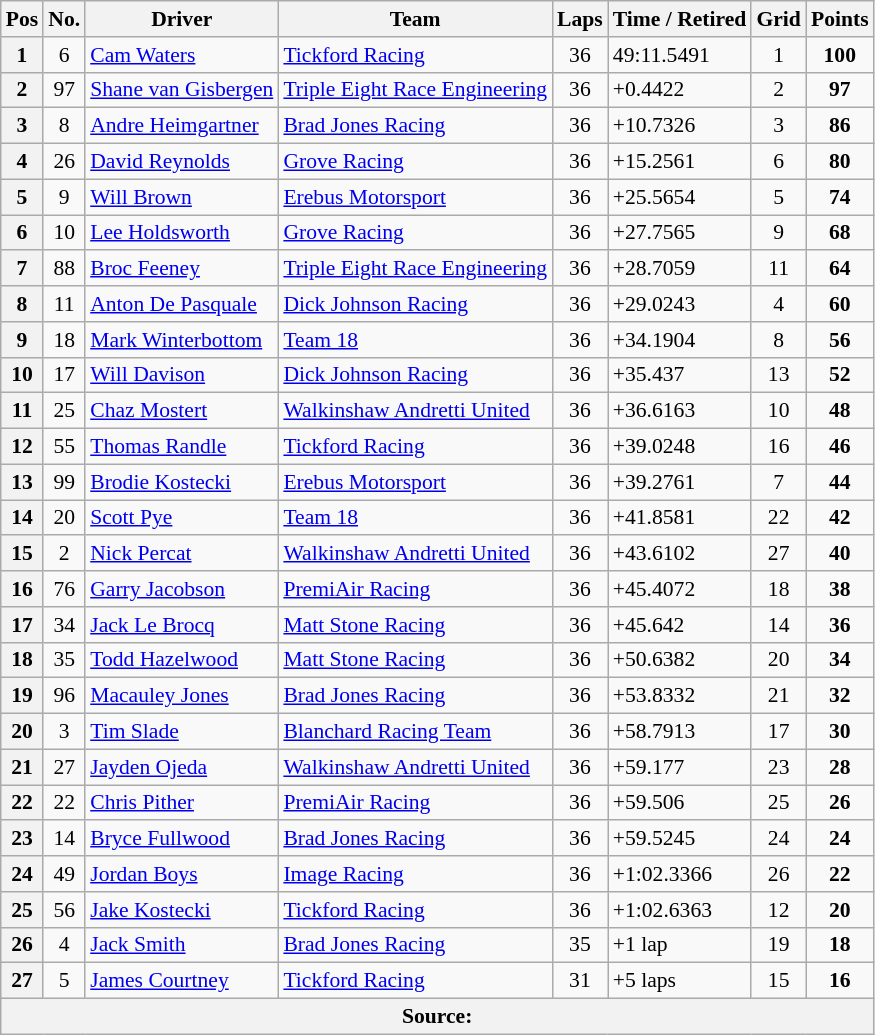<table class="wikitable" style="font-size:90%;">
<tr>
<th>Pos</th>
<th>No.</th>
<th>Driver</th>
<th>Team</th>
<th>Laps</th>
<th>Time / Retired</th>
<th>Grid</th>
<th>Points</th>
</tr>
<tr>
<th>1</th>
<td align="center">6</td>
<td> <a href='#'>Cam Waters</a></td>
<td><a href='#'>Tickford Racing</a></td>
<td align="center">36</td>
<td>49:11.5491</td>
<td align="center">1</td>
<td align="center"><strong>100</strong></td>
</tr>
<tr>
<th>2</th>
<td align="center">97</td>
<td> <a href='#'>Shane van Gisbergen</a></td>
<td><a href='#'>Triple Eight Race Engineering</a></td>
<td align="center">36</td>
<td>+0.4422</td>
<td align="center">2</td>
<td align="center"><strong>97</strong></td>
</tr>
<tr>
<th>3</th>
<td align="center">8</td>
<td> <a href='#'>Andre Heimgartner</a></td>
<td><a href='#'>Brad Jones Racing</a></td>
<td align="center">36</td>
<td>+10.7326</td>
<td align="center">3</td>
<td align="center"><strong>86</strong></td>
</tr>
<tr>
<th>4</th>
<td align="center">26</td>
<td> <a href='#'>David Reynolds</a></td>
<td><a href='#'>Grove Racing</a></td>
<td align="center">36</td>
<td>+15.2561</td>
<td align="center">6</td>
<td align="center"><strong>80</strong></td>
</tr>
<tr>
<th>5</th>
<td align="center">9</td>
<td> <a href='#'>Will Brown</a></td>
<td><a href='#'>Erebus Motorsport</a></td>
<td align="center">36</td>
<td>+25.5654</td>
<td align="center">5</td>
<td align="center"><strong>74</strong></td>
</tr>
<tr>
<th>6</th>
<td align="center">10</td>
<td> <a href='#'>Lee Holdsworth</a></td>
<td><a href='#'>Grove Racing</a></td>
<td align="center">36</td>
<td>+27.7565</td>
<td align="center">9</td>
<td align="center"><strong>68</strong></td>
</tr>
<tr>
<th>7</th>
<td align="center">88</td>
<td> <a href='#'>Broc Feeney</a></td>
<td><a href='#'>Triple Eight Race Engineering</a></td>
<td align="center">36</td>
<td>+28.7059</td>
<td align="center">11</td>
<td align="center"><strong>64</strong></td>
</tr>
<tr>
<th>8</th>
<td align="center">11</td>
<td> <a href='#'>Anton De Pasquale</a></td>
<td><a href='#'>Dick Johnson Racing</a></td>
<td align="center">36</td>
<td>+29.0243</td>
<td align="center">4</td>
<td align="center"><strong>60</strong></td>
</tr>
<tr>
<th>9</th>
<td align="center">18</td>
<td> <a href='#'>Mark Winterbottom</a></td>
<td><a href='#'>Team 18</a></td>
<td align="center">36</td>
<td>+34.1904</td>
<td align="center">8</td>
<td align="center"><strong>56</strong></td>
</tr>
<tr>
<th>10</th>
<td align="center">17</td>
<td> <a href='#'>Will Davison</a></td>
<td><a href='#'>Dick Johnson Racing</a></td>
<td align="center">36</td>
<td>+35.437</td>
<td align="center">13</td>
<td align="center"><strong>52</strong></td>
</tr>
<tr>
<th>11</th>
<td align="center">25</td>
<td> <a href='#'>Chaz Mostert</a></td>
<td><a href='#'>Walkinshaw Andretti United</a></td>
<td align="center">36</td>
<td>+36.6163</td>
<td align="center">10</td>
<td align="center"><strong>48</strong></td>
</tr>
<tr>
<th>12</th>
<td align="center">55</td>
<td> <a href='#'>Thomas Randle</a></td>
<td><a href='#'>Tickford Racing</a></td>
<td align="center">36</td>
<td>+39.0248</td>
<td align="center">16</td>
<td align="center"><strong>46</strong></td>
</tr>
<tr>
<th>13</th>
<td align="center">99</td>
<td> <a href='#'>Brodie Kostecki</a></td>
<td><a href='#'>Erebus Motorsport</a></td>
<td align="center">36</td>
<td>+39.2761</td>
<td align="center">7</td>
<td align="center"><strong>44</strong></td>
</tr>
<tr>
<th>14</th>
<td align="center">20</td>
<td> <a href='#'>Scott Pye</a></td>
<td><a href='#'>Team 18</a></td>
<td align="center">36</td>
<td>+41.8581</td>
<td align="center">22</td>
<td align="center"><strong>42</strong></td>
</tr>
<tr>
<th>15</th>
<td align="center">2</td>
<td> <a href='#'>Nick Percat</a></td>
<td><a href='#'>Walkinshaw Andretti United</a></td>
<td align="center">36</td>
<td>+43.6102</td>
<td align="center">27</td>
<td align="center"><strong>40</strong></td>
</tr>
<tr>
<th>16</th>
<td align="center">76</td>
<td> <a href='#'>Garry Jacobson</a></td>
<td><a href='#'>PremiAir Racing</a></td>
<td align="center">36</td>
<td>+45.4072</td>
<td align="center">18</td>
<td align="center"><strong>38</strong></td>
</tr>
<tr>
<th>17</th>
<td align="center">34</td>
<td> <a href='#'>Jack Le Brocq</a></td>
<td><a href='#'>Matt Stone Racing</a></td>
<td align="center">36</td>
<td>+45.642</td>
<td align="center">14</td>
<td align="center"><strong>36</strong></td>
</tr>
<tr>
<th>18</th>
<td align="center">35</td>
<td> <a href='#'>Todd Hazelwood</a></td>
<td><a href='#'>Matt Stone Racing</a></td>
<td align="center">36</td>
<td>+50.6382</td>
<td align="center">20</td>
<td align="center"><strong>34</strong></td>
</tr>
<tr>
<th>19</th>
<td align="center">96</td>
<td> <a href='#'>Macauley Jones</a></td>
<td><a href='#'>Brad Jones Racing</a></td>
<td align="center">36</td>
<td>+53.8332</td>
<td align="center">21</td>
<td align="center"><strong>32</strong></td>
</tr>
<tr>
<th>20</th>
<td align="center">3</td>
<td> <a href='#'>Tim Slade</a></td>
<td><a href='#'>Blanchard Racing Team</a></td>
<td align="center">36</td>
<td>+58.7913</td>
<td align="center">17</td>
<td align="center"><strong>30</strong></td>
</tr>
<tr>
<th>21</th>
<td align="center">27</td>
<td> <a href='#'>Jayden Ojeda</a></td>
<td><a href='#'>Walkinshaw Andretti United</a></td>
<td align="center">36</td>
<td>+59.177</td>
<td align="center">23</td>
<td align="center"><strong>28</strong></td>
</tr>
<tr>
<th>22</th>
<td align="center">22</td>
<td> <a href='#'>Chris Pither</a></td>
<td><a href='#'>PremiAir Racing</a></td>
<td align="center">36</td>
<td>+59.506</td>
<td align="center">25</td>
<td align="center"><strong>26</strong></td>
</tr>
<tr>
<th>23</th>
<td align="center">14</td>
<td> <a href='#'>Bryce Fullwood</a></td>
<td><a href='#'>Brad Jones Racing</a></td>
<td align="center">36</td>
<td>+59.5245</td>
<td align="center">24</td>
<td align="center"><strong>24</strong></td>
</tr>
<tr>
<th>24</th>
<td align="center">49</td>
<td> <a href='#'>Jordan Boys</a></td>
<td><a href='#'>Image Racing</a></td>
<td align="center">36</td>
<td>+1:02.3366</td>
<td align="center">26</td>
<td align="center"><strong>22</strong></td>
</tr>
<tr>
<th>25</th>
<td align="center">56</td>
<td> <a href='#'>Jake Kostecki</a></td>
<td><a href='#'>Tickford Racing</a></td>
<td align="center">36</td>
<td>+1:02.6363</td>
<td align="center">12</td>
<td align="center"><strong>20</strong></td>
</tr>
<tr>
<th>26</th>
<td align="center">4</td>
<td> <a href='#'>Jack Smith</a></td>
<td><a href='#'>Brad Jones Racing</a></td>
<td align="center">35</td>
<td>+1 lap</td>
<td align="center">19</td>
<td align="center"><strong>18</strong></td>
</tr>
<tr>
<th>27</th>
<td align="center">5</td>
<td> <a href='#'>James Courtney</a></td>
<td><a href='#'>Tickford Racing</a></td>
<td align="center">31</td>
<td>+5 laps</td>
<td align="center">15</td>
<td align="center"><strong>16</strong></td>
</tr>
<tr>
<th colspan=9>Source:</th>
</tr>
</table>
